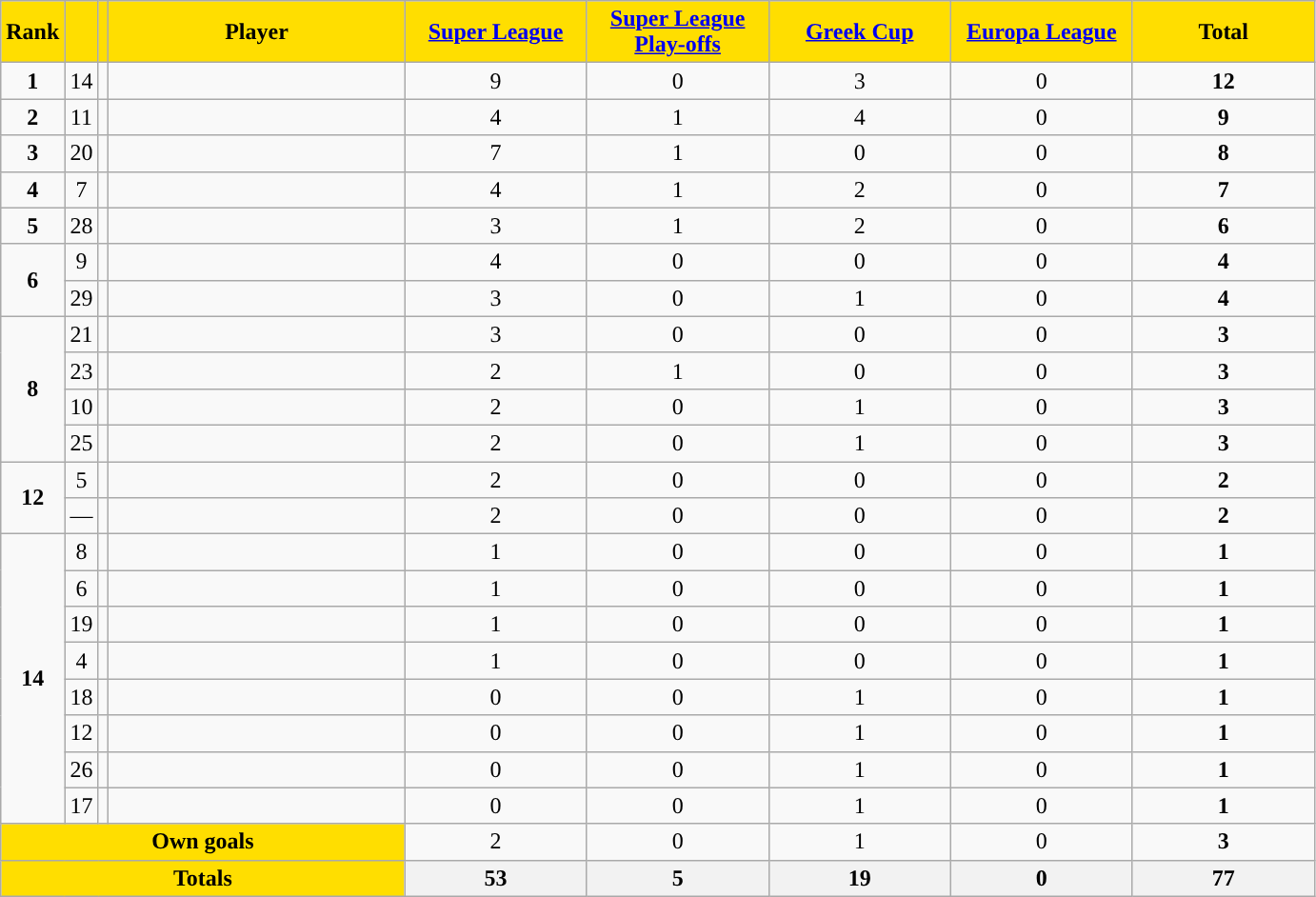<table class="wikitable sortable" style="text-align: center">
<tr>
<th style="background:#FFDE00">Rank</th>
<th style="background:#FFDE00"></th>
<th style="background:#FFDE00"></th>
<th width=200 style="background:#FFDE00">Player</th>
<th width=120 style="background:#FFDE00"><a href='#'>Super League</a></th>
<th width=120 style="background:#FFDE00"><a href='#'>Super League Play-offs</a></th>
<th width=120 style="background:#FFDE00"><a href='#'>Greek Cup</a></th>
<th width=120 style="background:#FFDE00"><a href='#'>Europa League</a></th>
<th width=120 style="background:#FFDE00">Total</th>
</tr>
<tr>
<td><strong>1</strong></td>
<td>14</td>
<td></td>
<td align=left></td>
<td>9</td>
<td>0</td>
<td>3</td>
<td>0</td>
<td><strong>12</strong></td>
</tr>
<tr>
<td><strong>2</strong></td>
<td>11</td>
<td></td>
<td align=left></td>
<td>4</td>
<td>1</td>
<td>4</td>
<td>0</td>
<td><strong>9</strong></td>
</tr>
<tr>
<td><strong>3</strong></td>
<td>20</td>
<td></td>
<td align=left></td>
<td>7</td>
<td>1</td>
<td>0</td>
<td>0</td>
<td><strong>8</strong></td>
</tr>
<tr>
<td><strong>4</strong></td>
<td>7</td>
<td></td>
<td align=left></td>
<td>4</td>
<td>1</td>
<td>2</td>
<td>0</td>
<td><strong>7</strong></td>
</tr>
<tr>
<td><strong>5</strong></td>
<td>28</td>
<td></td>
<td align=left></td>
<td>3</td>
<td>1</td>
<td>2</td>
<td>0</td>
<td><strong>6</strong></td>
</tr>
<tr>
<td rowspan=2><strong>6</strong></td>
<td>9</td>
<td></td>
<td align=left></td>
<td>4</td>
<td>0</td>
<td>0</td>
<td>0</td>
<td><strong>4</strong></td>
</tr>
<tr>
<td>29</td>
<td></td>
<td align=left></td>
<td>3</td>
<td>0</td>
<td>1</td>
<td>0</td>
<td><strong>4</strong></td>
</tr>
<tr>
<td rowspan=4><strong>8</strong></td>
<td>21</td>
<td></td>
<td align=left></td>
<td>3</td>
<td>0</td>
<td>0</td>
<td>0</td>
<td><strong>3</strong></td>
</tr>
<tr>
<td>23</td>
<td></td>
<td align=left></td>
<td>2</td>
<td>1</td>
<td>0</td>
<td>0</td>
<td><strong>3</strong></td>
</tr>
<tr>
<td>10</td>
<td></td>
<td align=left></td>
<td>2</td>
<td>0</td>
<td>1</td>
<td>0</td>
<td><strong>3</strong></td>
</tr>
<tr>
<td>25</td>
<td></td>
<td align=left></td>
<td>2</td>
<td>0</td>
<td>1</td>
<td>0</td>
<td><strong>3</strong></td>
</tr>
<tr>
<td rowspan=2><strong>12</strong></td>
<td>5</td>
<td></td>
<td align=left></td>
<td>2</td>
<td>0</td>
<td>0</td>
<td>0</td>
<td><strong>2</strong></td>
</tr>
<tr>
<td>—</td>
<td></td>
<td align=left></td>
<td>2</td>
<td>0</td>
<td>0</td>
<td>0</td>
<td><strong>2</strong></td>
</tr>
<tr>
<td rowspan=8><strong>14</strong></td>
<td>8</td>
<td></td>
<td align=left></td>
<td>1</td>
<td>0</td>
<td>0</td>
<td>0</td>
<td><strong>1</strong></td>
</tr>
<tr>
<td>6</td>
<td></td>
<td align=left></td>
<td>1</td>
<td>0</td>
<td>0</td>
<td>0</td>
<td><strong>1</strong></td>
</tr>
<tr>
<td>19</td>
<td></td>
<td align=left></td>
<td>1</td>
<td>0</td>
<td>0</td>
<td>0</td>
<td><strong>1</strong></td>
</tr>
<tr>
<td>4</td>
<td></td>
<td align=left></td>
<td>1</td>
<td>0</td>
<td>0</td>
<td>0</td>
<td><strong>1</strong></td>
</tr>
<tr>
<td>18</td>
<td></td>
<td align=left></td>
<td>0</td>
<td>0</td>
<td>1</td>
<td>0</td>
<td><strong>1</strong></td>
</tr>
<tr>
<td>12</td>
<td></td>
<td align=left></td>
<td>0</td>
<td>0</td>
<td>1</td>
<td>0</td>
<td><strong>1</strong></td>
</tr>
<tr>
<td>26</td>
<td></td>
<td align=left></td>
<td>0</td>
<td>0</td>
<td>1</td>
<td>0</td>
<td><strong>1</strong></td>
</tr>
<tr>
<td>17</td>
<td></td>
<td align=left></td>
<td>0</td>
<td>0</td>
<td>1</td>
<td>0</td>
<td><strong>1</strong></td>
</tr>
<tr class="sortbottom">
<td colspan=4 style="background:#FFDE00"><strong>Own goals</strong></td>
<td>2</td>
<td>0</td>
<td>1</td>
<td>0</td>
<td><strong>3</strong></td>
</tr>
<tr class="sortbottom">
<th colspan=4 style="background:#FFDE00"><strong>Totals</strong></th>
<th><strong>53</strong></th>
<th><strong> 5</strong></th>
<th><strong>19</strong></th>
<th><strong> 0</strong></th>
<th><strong>77</strong></th>
</tr>
</table>
